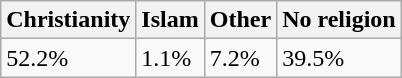<table class="wikitable">
<tr>
<th>Christianity</th>
<th>Islam</th>
<th>Other</th>
<th>No religion</th>
</tr>
<tr>
<td>52.2%</td>
<td>1.1%</td>
<td>7.2%</td>
<td>39.5%</td>
</tr>
</table>
